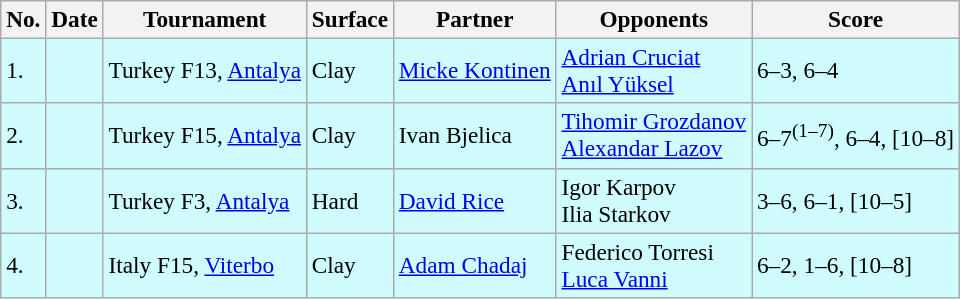<table class="sortable wikitable" style=font-size:97%>
<tr>
<th>No.</th>
<th>Date</th>
<th>Tournament</th>
<th>Surface</th>
<th>Partner</th>
<th>Opponents</th>
<th class="unsortable">Score</th>
</tr>
<tr style="background:#cffcff;">
<td>1.</td>
<td></td>
<td>Turkey F13, <a href='#'>Antalya</a></td>
<td>Clay</td>
<td> <a href='#'>Micke Kontinen</a></td>
<td> <a href='#'>Adrian Cruciat</a><br> <a href='#'>Anıl Yüksel</a></td>
<td>6–3, 6–4</td>
</tr>
<tr style="background:#cffcff;">
<td>2.</td>
<td></td>
<td>Turkey F15, <a href='#'>Antalya</a></td>
<td>Clay</td>
<td> Ivan Bjelica</td>
<td> <a href='#'>Tihomir Grozdanov</a><br> <a href='#'>Alexandar Lazov</a></td>
<td>6–7<sup>(1–7)</sup>, 6–4, [10–8]</td>
</tr>
<tr style="background:#cffcff;">
<td>3.</td>
<td></td>
<td>Turkey F3, <a href='#'>Antalya</a></td>
<td>Hard</td>
<td> <a href='#'>David Rice</a></td>
<td> Igor Karpov<br> Ilia Starkov</td>
<td>3–6, 6–1, [10–5]</td>
</tr>
<tr style="background:#cffcff;">
<td>4.</td>
<td></td>
<td>Italy F15, <a href='#'>Viterbo</a></td>
<td>Clay</td>
<td> <a href='#'>Adam Chadaj</a></td>
<td> Federico Torresi<br> <a href='#'>Luca Vanni</a></td>
<td>6–2, 1–6, [10–8]</td>
</tr>
</table>
